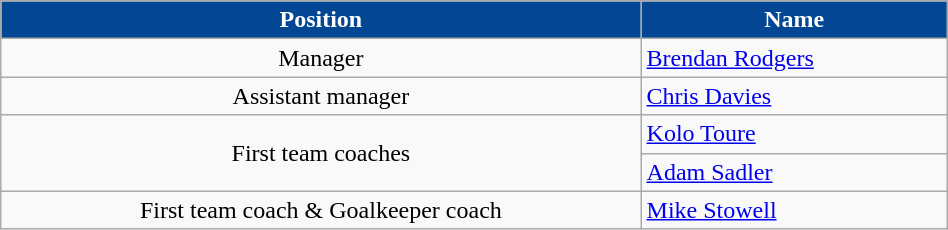<table class="wikitable" style="text-align:center;width:50%;">
<tr>
<th style=background:#034694;color:#FFFFFF>Position</th>
<th style=background:#034694;color:#FFFFFF>Name</th>
</tr>
<tr>
<td>Manager</td>
<td align=left> <a href='#'>Brendan Rodgers</a></td>
</tr>
<tr>
<td>Assistant manager</td>
<td align=left> <a href='#'>Chris Davies</a></td>
</tr>
<tr>
<td rowspan=2>First team coaches</td>
<td align=left> <a href='#'>Kolo Toure</a></td>
</tr>
<tr>
<td align=left> <a href='#'>Adam Sadler</a></td>
</tr>
<tr>
<td>First team coach & Goalkeeper coach</td>
<td align=left> <a href='#'>Mike Stowell</a></td>
</tr>
</table>
